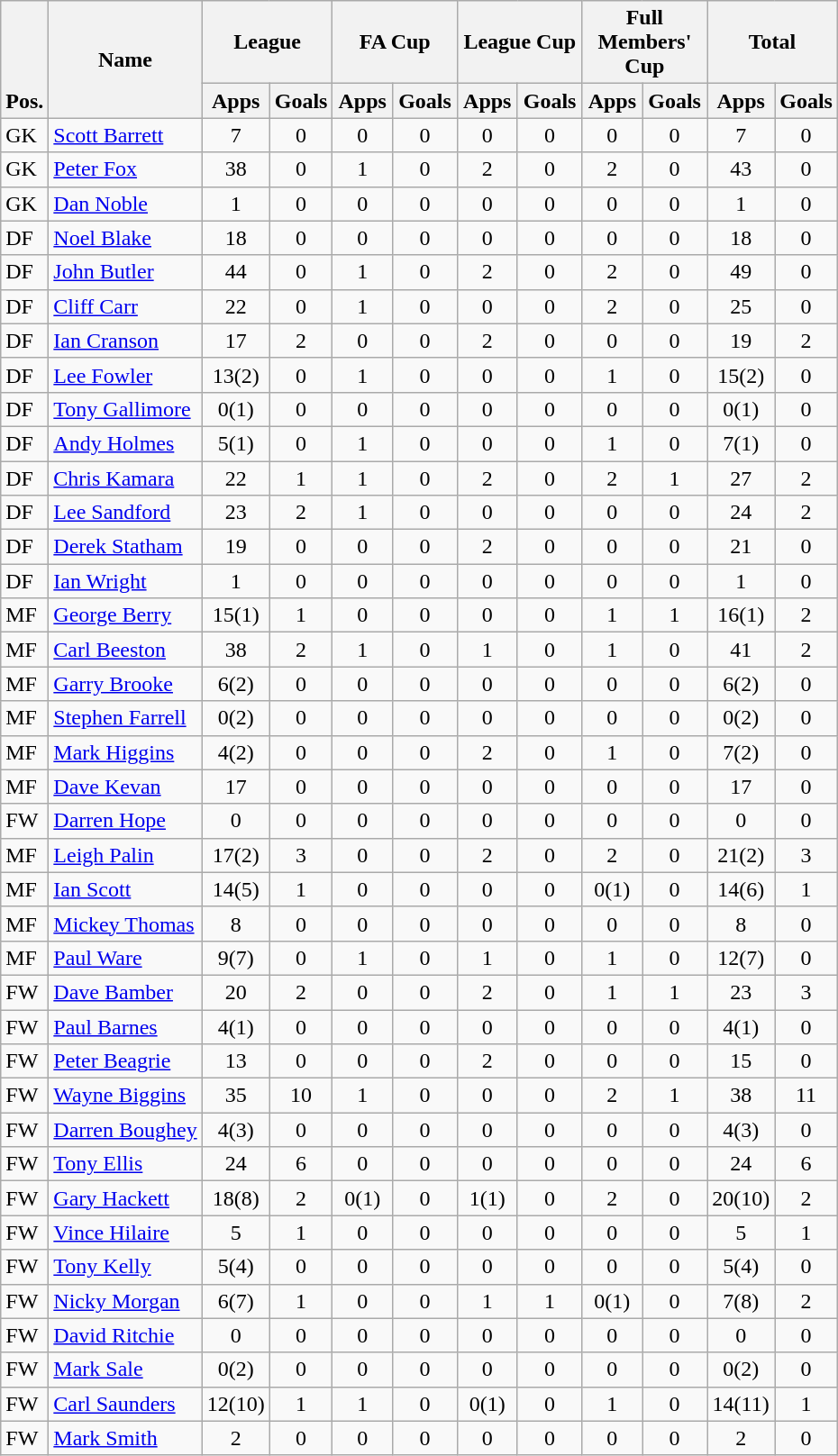<table class="wikitable" style="text-align:center">
<tr>
<th rowspan="2" valign="bottom">Pos.</th>
<th rowspan="2">Name</th>
<th colspan="2" width="85">League</th>
<th colspan="2" width="85">FA Cup</th>
<th colspan="2" width="85">League Cup</th>
<th colspan="2" width="85">Full Members' Cup</th>
<th colspan="2" width="85">Total</th>
</tr>
<tr>
<th>Apps</th>
<th>Goals</th>
<th>Apps</th>
<th>Goals</th>
<th>Apps</th>
<th>Goals</th>
<th>Apps</th>
<th>Goals</th>
<th>Apps</th>
<th>Goals</th>
</tr>
<tr>
<td align="left">GK</td>
<td align="left"> <a href='#'>Scott Barrett</a></td>
<td>7</td>
<td>0</td>
<td>0</td>
<td>0</td>
<td>0</td>
<td>0</td>
<td>0</td>
<td>0</td>
<td>7</td>
<td>0</td>
</tr>
<tr>
<td align="left">GK</td>
<td align="left"> <a href='#'>Peter Fox</a></td>
<td>38</td>
<td>0</td>
<td>1</td>
<td>0</td>
<td>2</td>
<td>0</td>
<td>2</td>
<td>0</td>
<td>43</td>
<td>0</td>
</tr>
<tr>
<td align="left">GK</td>
<td align="left"> <a href='#'>Dan Noble</a></td>
<td>1</td>
<td>0</td>
<td>0</td>
<td>0</td>
<td>0</td>
<td>0</td>
<td>0</td>
<td>0</td>
<td>1</td>
<td>0</td>
</tr>
<tr>
<td align="left">DF</td>
<td align="left"> <a href='#'>Noel Blake</a></td>
<td>18</td>
<td>0</td>
<td>0</td>
<td>0</td>
<td>0</td>
<td>0</td>
<td>0</td>
<td>0</td>
<td>18</td>
<td>0</td>
</tr>
<tr>
<td align="left">DF</td>
<td align="left"> <a href='#'>John Butler</a></td>
<td>44</td>
<td>0</td>
<td>1</td>
<td>0</td>
<td>2</td>
<td>0</td>
<td>2</td>
<td>0</td>
<td>49</td>
<td>0</td>
</tr>
<tr>
<td align="left">DF</td>
<td align="left"> <a href='#'>Cliff Carr</a></td>
<td>22</td>
<td>0</td>
<td>1</td>
<td>0</td>
<td>0</td>
<td>0</td>
<td>2</td>
<td>0</td>
<td>25</td>
<td>0</td>
</tr>
<tr>
<td align="left">DF</td>
<td align="left"> <a href='#'>Ian Cranson</a></td>
<td>17</td>
<td>2</td>
<td>0</td>
<td>0</td>
<td>2</td>
<td>0</td>
<td>0</td>
<td>0</td>
<td>19</td>
<td>2</td>
</tr>
<tr>
<td align="left">DF</td>
<td align="left"> <a href='#'>Lee Fowler</a></td>
<td>13(2)</td>
<td>0</td>
<td>1</td>
<td>0</td>
<td>0</td>
<td>0</td>
<td>1</td>
<td>0</td>
<td>15(2)</td>
<td>0</td>
</tr>
<tr>
<td align="left">DF</td>
<td align="left"> <a href='#'>Tony Gallimore</a></td>
<td>0(1)</td>
<td>0</td>
<td>0</td>
<td>0</td>
<td>0</td>
<td>0</td>
<td>0</td>
<td>0</td>
<td>0(1)</td>
<td>0</td>
</tr>
<tr>
<td align="left">DF</td>
<td align="left"> <a href='#'>Andy Holmes</a></td>
<td>5(1)</td>
<td>0</td>
<td>1</td>
<td>0</td>
<td>0</td>
<td>0</td>
<td>1</td>
<td>0</td>
<td>7(1)</td>
<td>0</td>
</tr>
<tr>
<td align="left">DF</td>
<td align="left"> <a href='#'>Chris Kamara</a></td>
<td>22</td>
<td>1</td>
<td>1</td>
<td>0</td>
<td>2</td>
<td>0</td>
<td>2</td>
<td>1</td>
<td>27</td>
<td>2</td>
</tr>
<tr>
<td align="left">DF</td>
<td align="left"> <a href='#'>Lee Sandford</a></td>
<td>23</td>
<td>2</td>
<td>1</td>
<td>0</td>
<td>0</td>
<td>0</td>
<td>0</td>
<td>0</td>
<td>24</td>
<td>2</td>
</tr>
<tr>
<td align="left">DF</td>
<td align="left"> <a href='#'>Derek Statham</a></td>
<td>19</td>
<td>0</td>
<td>0</td>
<td>0</td>
<td>2</td>
<td>0</td>
<td>0</td>
<td>0</td>
<td>21</td>
<td>0</td>
</tr>
<tr>
<td align="left">DF</td>
<td align="left"> <a href='#'>Ian Wright</a></td>
<td>1</td>
<td>0</td>
<td>0</td>
<td>0</td>
<td>0</td>
<td>0</td>
<td>0</td>
<td>0</td>
<td>1</td>
<td>0</td>
</tr>
<tr>
<td align="left">MF</td>
<td align="left"> <a href='#'>George Berry</a></td>
<td>15(1)</td>
<td>1</td>
<td>0</td>
<td>0</td>
<td>0</td>
<td>0</td>
<td>1</td>
<td>1</td>
<td>16(1)</td>
<td>2</td>
</tr>
<tr>
<td align="left">MF</td>
<td align="left"> <a href='#'>Carl Beeston</a></td>
<td>38</td>
<td>2</td>
<td>1</td>
<td>0</td>
<td>1</td>
<td>0</td>
<td>1</td>
<td>0</td>
<td>41</td>
<td>2</td>
</tr>
<tr>
<td align="left">MF</td>
<td align="left"> <a href='#'>Garry Brooke</a></td>
<td>6(2)</td>
<td>0</td>
<td>0</td>
<td>0</td>
<td>0</td>
<td>0</td>
<td>0</td>
<td>0</td>
<td>6(2)</td>
<td>0</td>
</tr>
<tr>
<td align="left">MF</td>
<td align="left"> <a href='#'>Stephen Farrell</a></td>
<td>0(2)</td>
<td>0</td>
<td>0</td>
<td>0</td>
<td>0</td>
<td>0</td>
<td>0</td>
<td>0</td>
<td>0(2)</td>
<td>0</td>
</tr>
<tr>
<td align="left">MF</td>
<td align="left"> <a href='#'>Mark Higgins</a></td>
<td>4(2)</td>
<td>0</td>
<td>0</td>
<td>0</td>
<td>2</td>
<td>0</td>
<td>1</td>
<td>0</td>
<td>7(2)</td>
<td>0</td>
</tr>
<tr>
<td align="left">MF</td>
<td align="left"> <a href='#'>Dave Kevan</a></td>
<td>17</td>
<td>0</td>
<td>0</td>
<td>0</td>
<td>0</td>
<td>0</td>
<td>0</td>
<td>0</td>
<td>17</td>
<td>0</td>
</tr>
<tr>
<td align="left">FW</td>
<td align="left"> <a href='#'>Darren Hope</a></td>
<td>0</td>
<td>0</td>
<td>0</td>
<td>0</td>
<td>0</td>
<td>0</td>
<td>0</td>
<td>0</td>
<td>0</td>
<td>0</td>
</tr>
<tr>
<td align="left">MF</td>
<td align="left"> <a href='#'>Leigh Palin</a></td>
<td>17(2)</td>
<td>3</td>
<td>0</td>
<td>0</td>
<td>2</td>
<td>0</td>
<td>2</td>
<td>0</td>
<td>21(2)</td>
<td>3</td>
</tr>
<tr>
<td align="left">MF</td>
<td align="left"> <a href='#'>Ian Scott</a></td>
<td>14(5)</td>
<td>1</td>
<td>0</td>
<td>0</td>
<td>0</td>
<td>0</td>
<td>0(1)</td>
<td>0</td>
<td>14(6)</td>
<td>1</td>
</tr>
<tr>
<td align="left">MF</td>
<td align="left"> <a href='#'>Mickey Thomas</a></td>
<td>8</td>
<td>0</td>
<td>0</td>
<td>0</td>
<td>0</td>
<td>0</td>
<td>0</td>
<td>0</td>
<td>8</td>
<td>0</td>
</tr>
<tr>
<td align="left">MF</td>
<td align="left"> <a href='#'>Paul Ware</a></td>
<td>9(7)</td>
<td>0</td>
<td>1</td>
<td>0</td>
<td>1</td>
<td>0</td>
<td>1</td>
<td>0</td>
<td>12(7)</td>
<td>0</td>
</tr>
<tr>
<td align="left">FW</td>
<td align="left"> <a href='#'>Dave Bamber</a></td>
<td>20</td>
<td>2</td>
<td>0</td>
<td>0</td>
<td>2</td>
<td>0</td>
<td>1</td>
<td>1</td>
<td>23</td>
<td>3</td>
</tr>
<tr>
<td align="left">FW</td>
<td align="left"> <a href='#'>Paul Barnes</a></td>
<td>4(1)</td>
<td>0</td>
<td>0</td>
<td>0</td>
<td>0</td>
<td>0</td>
<td>0</td>
<td>0</td>
<td>4(1)</td>
<td>0</td>
</tr>
<tr>
<td align="left">FW</td>
<td align="left"> <a href='#'>Peter Beagrie</a></td>
<td>13</td>
<td>0</td>
<td>0</td>
<td>0</td>
<td>2</td>
<td>0</td>
<td>0</td>
<td>0</td>
<td>15</td>
<td>0</td>
</tr>
<tr>
<td align="left">FW</td>
<td align="left"> <a href='#'>Wayne Biggins</a></td>
<td>35</td>
<td>10</td>
<td>1</td>
<td>0</td>
<td>0</td>
<td>0</td>
<td>2</td>
<td>1</td>
<td>38</td>
<td>11</td>
</tr>
<tr>
<td align="left">FW</td>
<td align="left"> <a href='#'>Darren Boughey</a></td>
<td>4(3)</td>
<td>0</td>
<td>0</td>
<td>0</td>
<td>0</td>
<td>0</td>
<td>0</td>
<td>0</td>
<td>4(3)</td>
<td>0</td>
</tr>
<tr>
<td align="left">FW</td>
<td align="left"> <a href='#'>Tony Ellis</a></td>
<td>24</td>
<td>6</td>
<td>0</td>
<td>0</td>
<td>0</td>
<td>0</td>
<td>0</td>
<td>0</td>
<td>24</td>
<td>6</td>
</tr>
<tr>
<td align="left">FW</td>
<td align="left"> <a href='#'>Gary Hackett</a></td>
<td>18(8)</td>
<td>2</td>
<td>0(1)</td>
<td>0</td>
<td>1(1)</td>
<td>0</td>
<td>2</td>
<td>0</td>
<td>20(10)</td>
<td>2</td>
</tr>
<tr>
<td align="left">FW</td>
<td align="left"> <a href='#'>Vince Hilaire</a></td>
<td>5</td>
<td>1</td>
<td>0</td>
<td>0</td>
<td>0</td>
<td>0</td>
<td>0</td>
<td>0</td>
<td>5</td>
<td>1</td>
</tr>
<tr>
<td align="left">FW</td>
<td align="left"> <a href='#'>Tony Kelly</a></td>
<td>5(4)</td>
<td>0</td>
<td>0</td>
<td>0</td>
<td>0</td>
<td>0</td>
<td>0</td>
<td>0</td>
<td>5(4)</td>
<td>0</td>
</tr>
<tr>
<td align="left">FW</td>
<td align="left"> <a href='#'>Nicky Morgan</a></td>
<td>6(7)</td>
<td>1</td>
<td>0</td>
<td>0</td>
<td>1</td>
<td>1</td>
<td>0(1)</td>
<td>0</td>
<td>7(8)</td>
<td>2</td>
</tr>
<tr>
<td align="left">FW</td>
<td align="left"> <a href='#'>David Ritchie</a></td>
<td>0</td>
<td>0</td>
<td>0</td>
<td>0</td>
<td>0</td>
<td>0</td>
<td>0</td>
<td>0</td>
<td>0</td>
<td>0</td>
</tr>
<tr>
<td align="left">FW</td>
<td align="left"> <a href='#'>Mark Sale</a></td>
<td>0(2)</td>
<td>0</td>
<td>0</td>
<td>0</td>
<td>0</td>
<td>0</td>
<td>0</td>
<td>0</td>
<td>0(2)</td>
<td>0</td>
</tr>
<tr>
<td align="left">FW</td>
<td align="left"> <a href='#'>Carl Saunders</a></td>
<td>12(10)</td>
<td>1</td>
<td>1</td>
<td>0</td>
<td>0(1)</td>
<td>0</td>
<td>1</td>
<td>0</td>
<td>14(11)</td>
<td>1</td>
</tr>
<tr>
<td align="left">FW</td>
<td align="left"> <a href='#'>Mark Smith</a></td>
<td>2</td>
<td>0</td>
<td>0</td>
<td>0</td>
<td>0</td>
<td>0</td>
<td>0</td>
<td>0</td>
<td>2</td>
<td>0</td>
</tr>
</table>
